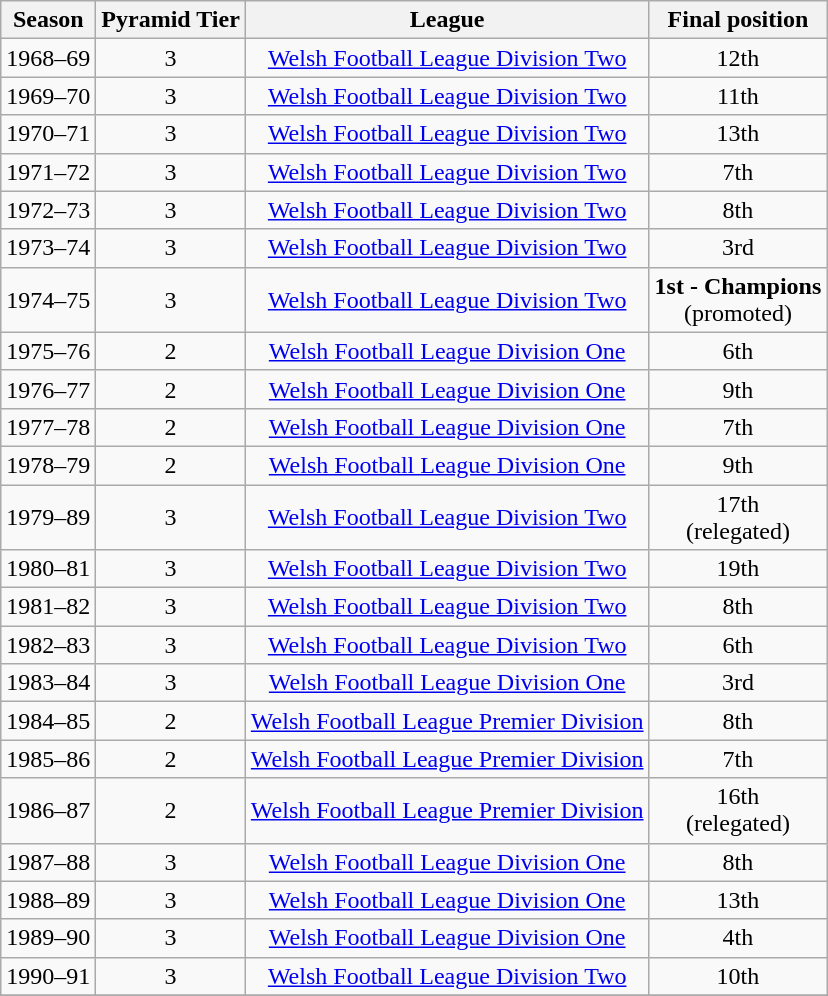<table class="wikitable" style="text-align: center">
<tr>
<th>Season</th>
<th>Pyramid Tier</th>
<th>League</th>
<th>Final position</th>
</tr>
<tr>
<td>1968–69</td>
<td>3</td>
<td><a href='#'>Welsh Football League Division Two</a></td>
<td>12th</td>
</tr>
<tr>
<td>1969–70</td>
<td>3</td>
<td><a href='#'>Welsh Football League Division Two</a></td>
<td>11th</td>
</tr>
<tr>
<td>1970–71</td>
<td>3</td>
<td><a href='#'>Welsh Football League Division Two</a></td>
<td>13th</td>
</tr>
<tr>
<td>1971–72</td>
<td>3</td>
<td><a href='#'>Welsh Football League Division Two</a></td>
<td>7th</td>
</tr>
<tr>
<td>1972–73</td>
<td>3</td>
<td><a href='#'>Welsh Football League Division Two</a></td>
<td>8th</td>
</tr>
<tr>
<td>1973–74</td>
<td>3</td>
<td><a href='#'>Welsh Football League Division Two</a></td>
<td>3rd</td>
</tr>
<tr>
<td>1974–75</td>
<td>3</td>
<td><a href='#'>Welsh Football League Division Two</a></td>
<td><strong>1st - Champions</strong><br>(promoted)</td>
</tr>
<tr>
<td>1975–76</td>
<td>2</td>
<td><a href='#'>Welsh Football League Division One</a></td>
<td>6th</td>
</tr>
<tr>
<td>1976–77</td>
<td>2</td>
<td><a href='#'>Welsh Football League Division One</a></td>
<td>9th</td>
</tr>
<tr>
<td>1977–78</td>
<td>2</td>
<td><a href='#'>Welsh Football League Division One</a></td>
<td>7th</td>
</tr>
<tr>
<td>1978–79</td>
<td>2</td>
<td><a href='#'>Welsh Football League Division One</a></td>
<td>9th</td>
</tr>
<tr>
<td>1979–89</td>
<td>3</td>
<td><a href='#'>Welsh Football League Division Two</a></td>
<td>17th<br>(relegated)</td>
</tr>
<tr>
<td>1980–81</td>
<td>3</td>
<td><a href='#'>Welsh Football League Division Two</a></td>
<td>19th</td>
</tr>
<tr>
<td>1981–82</td>
<td>3</td>
<td><a href='#'>Welsh Football League Division Two</a></td>
<td>8th</td>
</tr>
<tr>
<td>1982–83</td>
<td>3</td>
<td><a href='#'>Welsh Football League Division Two</a></td>
<td>6th</td>
</tr>
<tr>
<td>1983–84</td>
<td>3</td>
<td><a href='#'>Welsh Football League Division One</a></td>
<td>3rd</td>
</tr>
<tr>
<td>1984–85</td>
<td>2</td>
<td><a href='#'>Welsh Football League Premier Division</a></td>
<td>8th</td>
</tr>
<tr>
<td>1985–86</td>
<td>2</td>
<td><a href='#'>Welsh Football League Premier Division</a></td>
<td>7th</td>
</tr>
<tr>
<td>1986–87</td>
<td>2</td>
<td><a href='#'>Welsh Football League Premier Division</a></td>
<td>16th<br>(relegated)</td>
</tr>
<tr>
<td>1987–88</td>
<td>3</td>
<td><a href='#'>Welsh Football League Division One</a></td>
<td>8th</td>
</tr>
<tr>
<td>1988–89</td>
<td>3</td>
<td><a href='#'>Welsh Football League Division One</a></td>
<td>13th</td>
</tr>
<tr>
<td>1989–90</td>
<td>3</td>
<td><a href='#'>Welsh Football League Division One</a></td>
<td>4th</td>
</tr>
<tr>
<td>1990–91</td>
<td>3</td>
<td><a href='#'>Welsh Football League Division Two</a></td>
<td>10th</td>
</tr>
<tr>
</tr>
<tr>
</tr>
</table>
